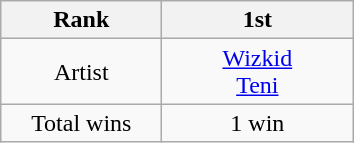<table class="wikitable">
<tr>
<th style="width:100px;">Rank</th>
<th style="width:120px;">1st</th>
</tr>
<tr align=center>
<td>Artist</td>
<td><a href='#'>Wizkid</a><br><a href='#'>Teni</a></td>
</tr>
<tr align=center>
<td>Total wins</td>
<td>1 win</td>
</tr>
</table>
